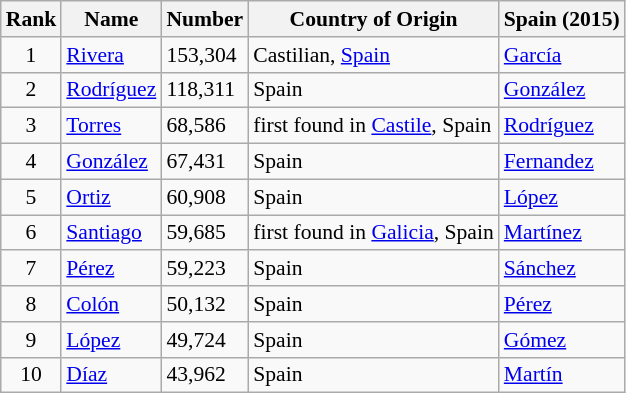<table class="sort wikitable sortable" style="font-size: 90%">
<tr>
<th>Rank</th>
<th>Name</th>
<th>Number</th>
<th>Country of Origin</th>
<th>Spain (2015)</th>
</tr>
<tr>
<td align="center">1</td>
<td><a href='#'>Rivera</a></td>
<td>153,304</td>
<td>Castilian, <a href='#'>Spain</a></td>
<td><a href='#'>García</a></td>
</tr>
<tr>
<td align="center">2</td>
<td><a href='#'>Rodríguez</a></td>
<td>118,311</td>
<td>Spain</td>
<td><a href='#'>González</a></td>
</tr>
<tr>
<td align="center">3</td>
<td><a href='#'>Torres</a></td>
<td>68,586</td>
<td>first found in <a href='#'>Castile</a>, Spain</td>
<td><a href='#'>Rodríguez</a></td>
</tr>
<tr>
<td align="center">4</td>
<td><a href='#'>González</a></td>
<td>67,431</td>
<td>Spain </td>
<td><a href='#'>Fernandez</a></td>
</tr>
<tr>
<td align="center">5</td>
<td><a href='#'>Ortiz</a></td>
<td>60,908</td>
<td>Spain</td>
<td><a href='#'>López</a></td>
</tr>
<tr>
<td align="center">6</td>
<td><a href='#'>Santiago</a></td>
<td>59,685</td>
<td>first found in <a href='#'>Galicia</a>, Spain</td>
<td><a href='#'>Martínez</a></td>
</tr>
<tr>
<td align="center">7</td>
<td><a href='#'>Pérez</a></td>
<td>59,223</td>
<td>Spain</td>
<td><a href='#'>Sánchez</a></td>
</tr>
<tr>
<td align="center">8</td>
<td><a href='#'>Colón</a></td>
<td>50,132</td>
<td>Spain</td>
<td><a href='#'>Pérez</a></td>
</tr>
<tr>
<td align="center">9</td>
<td><a href='#'>López</a></td>
<td>49,724</td>
<td>Spain</td>
<td><a href='#'>Gómez</a></td>
</tr>
<tr>
<td align="center">10</td>
<td><a href='#'>Díaz</a></td>
<td>43,962</td>
<td>Spain</td>
<td><a href='#'>Martín</a></td>
</tr>
</table>
